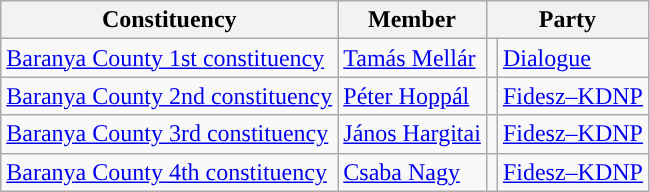<table class="wikitable">
<tr>
<th>Constituency</th>
<th>Member</th>
<th colspan="2">Party</th>
</tr>
<tr>
<td><a href='#'>Baranya County 1st constituency</a></td>
<td><a href='#'>Tamás Mellár</a></td>
<td style="background-color: "></td>
<td><a href='#'>Dialogue</a></td>
</tr>
<tr>
<td><a href='#'>Baranya County 2nd constituency</a></td>
<td><a href='#'>Péter Hoppál</a></td>
<td style="background-color: "></td>
<td><a href='#'>Fidesz–KDNP</a></td>
</tr>
<tr>
<td><a href='#'>Baranya County 3rd constituency</a></td>
<td><a href='#'>János Hargitai</a></td>
<td style="background-color: "></td>
<td><a href='#'>Fidesz–KDNP</a></td>
</tr>
<tr>
<td><a href='#'>Baranya County 4th constituency</a></td>
<td><a href='#'>Csaba Nagy</a></td>
<td style="background-color: "></td>
<td><a href='#'>Fidesz–KDNP</a></td>
</tr>
</table>
